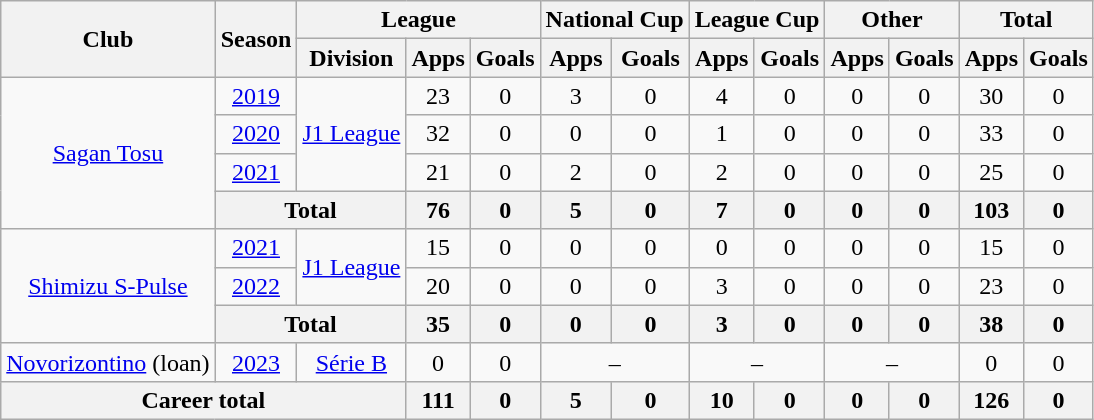<table class="wikitable" style="text-align: center">
<tr>
<th rowspan="2">Club</th>
<th rowspan="2">Season</th>
<th colspan="3">League</th>
<th colspan="2">National Cup</th>
<th colspan="2">League Cup</th>
<th colspan="2">Other</th>
<th colspan="2">Total</th>
</tr>
<tr>
<th>Division</th>
<th>Apps</th>
<th>Goals</th>
<th>Apps</th>
<th>Goals</th>
<th>Apps</th>
<th>Goals</th>
<th>Apps</th>
<th>Goals</th>
<th>Apps</th>
<th>Goals</th>
</tr>
<tr>
<td rowspan="4"><a href='#'>Sagan Tosu</a></td>
<td><a href='#'>2019</a></td>
<td rowspan="3"><a href='#'>J1 League</a></td>
<td>23</td>
<td>0</td>
<td>3</td>
<td>0</td>
<td>4</td>
<td>0</td>
<td>0</td>
<td>0</td>
<td>30</td>
<td>0</td>
</tr>
<tr>
<td><a href='#'>2020</a></td>
<td>32</td>
<td>0</td>
<td>0</td>
<td>0</td>
<td>1</td>
<td>0</td>
<td>0</td>
<td>0</td>
<td>33</td>
<td>0</td>
</tr>
<tr>
<td><a href='#'>2021</a></td>
<td>21</td>
<td>0</td>
<td>2</td>
<td>0</td>
<td>2</td>
<td>0</td>
<td>0</td>
<td>0</td>
<td>25</td>
<td>0</td>
</tr>
<tr>
<th colspan=2>Total</th>
<th>76</th>
<th>0</th>
<th>5</th>
<th>0</th>
<th>7</th>
<th>0</th>
<th>0</th>
<th>0</th>
<th>103</th>
<th>0</th>
</tr>
<tr>
<td rowspan="3"><a href='#'>Shimizu S-Pulse</a></td>
<td><a href='#'>2021</a></td>
<td rowspan="2"><a href='#'>J1 League</a></td>
<td>15</td>
<td>0</td>
<td>0</td>
<td>0</td>
<td>0</td>
<td>0</td>
<td>0</td>
<td>0</td>
<td>15</td>
<td>0</td>
</tr>
<tr>
<td><a href='#'>2022</a></td>
<td>20</td>
<td>0</td>
<td>0</td>
<td>0</td>
<td>3</td>
<td>0</td>
<td>0</td>
<td>0</td>
<td>23</td>
<td>0</td>
</tr>
<tr>
<th colspan=2>Total</th>
<th>35</th>
<th>0</th>
<th>0</th>
<th>0</th>
<th>3</th>
<th>0</th>
<th>0</th>
<th>0</th>
<th>38</th>
<th>0</th>
</tr>
<tr>
<td rowspan="1"><a href='#'>Novorizontino</a> (loan)</td>
<td><a href='#'>2023</a></td>
<td rowspan="1"><a href='#'>Série B</a></td>
<td>0</td>
<td>0</td>
<td colspan="2">–</td>
<td colspan="2">–</td>
<td colspan="2">–</td>
<td>0</td>
<td>0</td>
</tr>
<tr>
<th colspan=3>Career total</th>
<th>111</th>
<th>0</th>
<th>5</th>
<th>0</th>
<th>10</th>
<th>0</th>
<th>0</th>
<th>0</th>
<th>126</th>
<th>0</th>
</tr>
</table>
